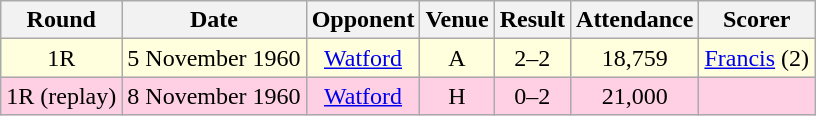<table class="wikitable sortable" style="text-align:center;">
<tr>
<th>Round</th>
<th>Date</th>
<th>Opponent</th>
<th>Venue</th>
<th>Result</th>
<th>Attendance</th>
<th>Scorer</th>
</tr>
<tr style="background:#ffd;">
<td>1R</td>
<td>5 November 1960</td>
<td><a href='#'>Watford</a></td>
<td>A</td>
<td>2–2</td>
<td>18,759</td>
<td><a href='#'>Francis</a> (2)</td>
</tr>
<tr style="background:#ffd0e3;">
<td>1R (replay)</td>
<td>8 November 1960</td>
<td><a href='#'>Watford</a></td>
<td>H</td>
<td>0–2</td>
<td>21,000</td>
<td></td>
</tr>
</table>
